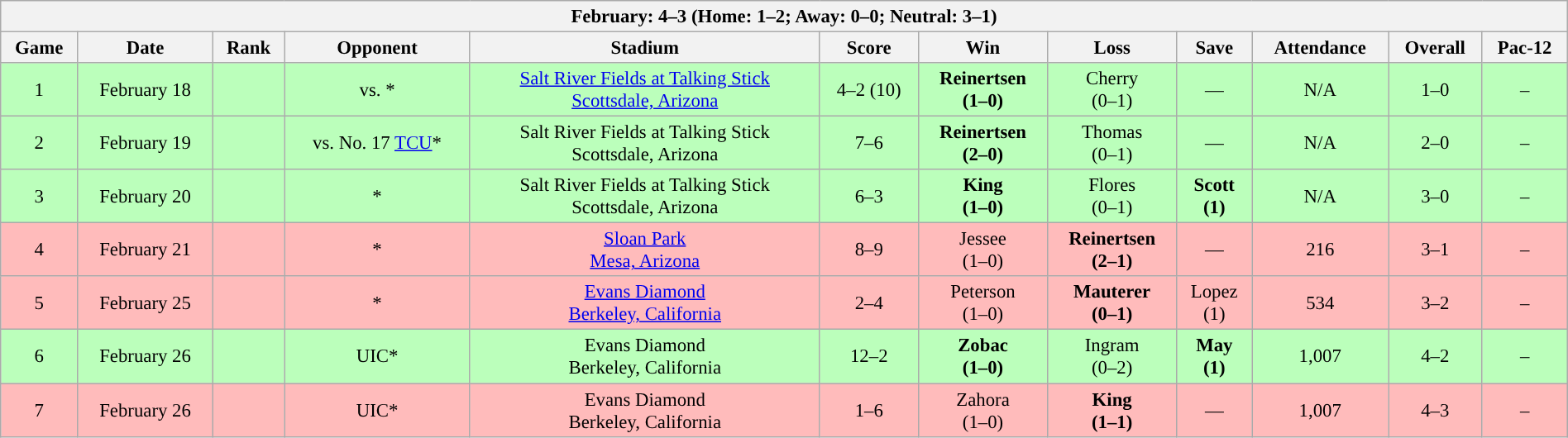<table class="wikitable collapsible collapsed" style="margin:auto; width:100%; text-align:center; font-size:95%">
<tr>
<th colspan=12>February: 4–3 (Home: 1–2; Away: 0–0; Neutral: 3–1)</th>
</tr>
<tr>
<th>Game</th>
<th>Date</th>
<th>Rank</th>
<th>Opponent</th>
<th>Stadium</th>
<th>Score</th>
<th>Win</th>
<th>Loss</th>
<th>Save</th>
<th>Attendance</th>
<th>Overall</th>
<th>Pac-12</th>
</tr>
<tr style="background:#bfb;">
<td>1</td>
<td>February 18</td>
<td></td>
<td>vs. *</td>
<td><a href='#'>Salt River Fields at Talking Stick</a><br><a href='#'>Scottsdale, Arizona</a></td>
<td>4–2 (10)</td>
<td><strong>Reinertsen<br>(1–0)</strong></td>
<td>Cherry<br>(0–1)</td>
<td>—</td>
<td>N/A</td>
<td>1–0</td>
<td>–</td>
</tr>
<tr style="background:#bfb;">
<td>2</td>
<td>February 19</td>
<td></td>
<td>vs. No. 17 <a href='#'>TCU</a>*</td>
<td>Salt River Fields at Talking Stick<br>Scottsdale, Arizona</td>
<td>7–6</td>
<td><strong>Reinertsen<br>(2–0)</strong></td>
<td>Thomas<br>(0–1)</td>
<td>—</td>
<td>N/A</td>
<td>2–0</td>
<td>–</td>
</tr>
<tr style="background:#bfb;">
<td>3</td>
<td>February 20</td>
<td></td>
<td>*</td>
<td>Salt River Fields at Talking Stick<br>Scottsdale, Arizona</td>
<td>6–3</td>
<td><strong>King<br>(1–0)</strong></td>
<td>Flores<br>(0–1)</td>
<td><strong>Scott<br>(1)</strong></td>
<td>N/A</td>
<td>3–0</td>
<td>–</td>
</tr>
<tr style="background:#fbb;">
<td>4</td>
<td>February 21</td>
<td></td>
<td>*</td>
<td><a href='#'>Sloan Park</a><br><a href='#'>Mesa, Arizona</a></td>
<td>8–9</td>
<td>Jessee<br>(1–0)</td>
<td><strong>Reinertsen<br>(2–1)</strong></td>
<td>—</td>
<td>216</td>
<td>3–1</td>
<td>–</td>
</tr>
<tr style="background:#fbb;">
<td>5</td>
<td>February 25</td>
<td></td>
<td>*</td>
<td><a href='#'>Evans Diamond</a><br><a href='#'>Berkeley, California</a></td>
<td>2–4</td>
<td>Peterson<br>(1–0)</td>
<td><strong>Mauterer<br>(0–1)</strong></td>
<td>Lopez<br>(1)</td>
<td>534</td>
<td>3–2</td>
<td>–</td>
</tr>
<tr style="background:#bfb;">
<td>6</td>
<td>February 26 </td>
<td></td>
<td>UIC*</td>
<td>Evans Diamond<br>Berkeley, California</td>
<td>12–2</td>
<td><strong>Zobac<br>(1–0)</strong></td>
<td>Ingram<br>(0–2)</td>
<td><strong>May<br>(1)</strong></td>
<td>1,007</td>
<td>4–2</td>
<td>–</td>
</tr>
<tr style="background:#fbb;">
<td>7</td>
<td>February 26 </td>
<td></td>
<td>UIC*</td>
<td>Evans Diamond<br>Berkeley, California</td>
<td>1–6</td>
<td>Zahora<br>(1–0)</td>
<td><strong>King<br>(1–1)</strong></td>
<td>—</td>
<td>1,007</td>
<td>4–3</td>
<td>–</td>
</tr>
</table>
